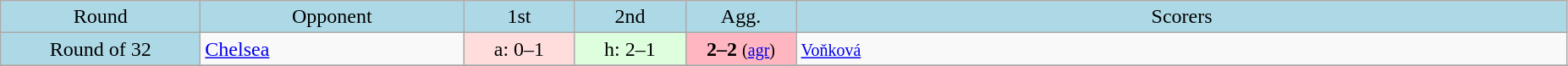<table class="wikitable" style="text-align:center">
<tr bgcolor=lightblue>
<td width=150px>Round</td>
<td width=200px>Opponent</td>
<td width=80px>1st</td>
<td width=80px>2nd</td>
<td width=80px>Agg.</td>
<td width=600px>Scorers</td>
</tr>
<tr>
<td bgcolor=lightblue>Round of 32</td>
<td align=left> <a href='#'>Chelsea</a></td>
<td bgcolor=#ffdddd>a: 0–1</td>
<td bgcolor=#ddffdd>h: 2–1</td>
<td bgcolor=lightpink><strong>2–2</strong> <small>(<a href='#'>agr</a>)</small></td>
<td align=left><small><a href='#'>Voňková</a></small></td>
</tr>
<tr>
</tr>
</table>
